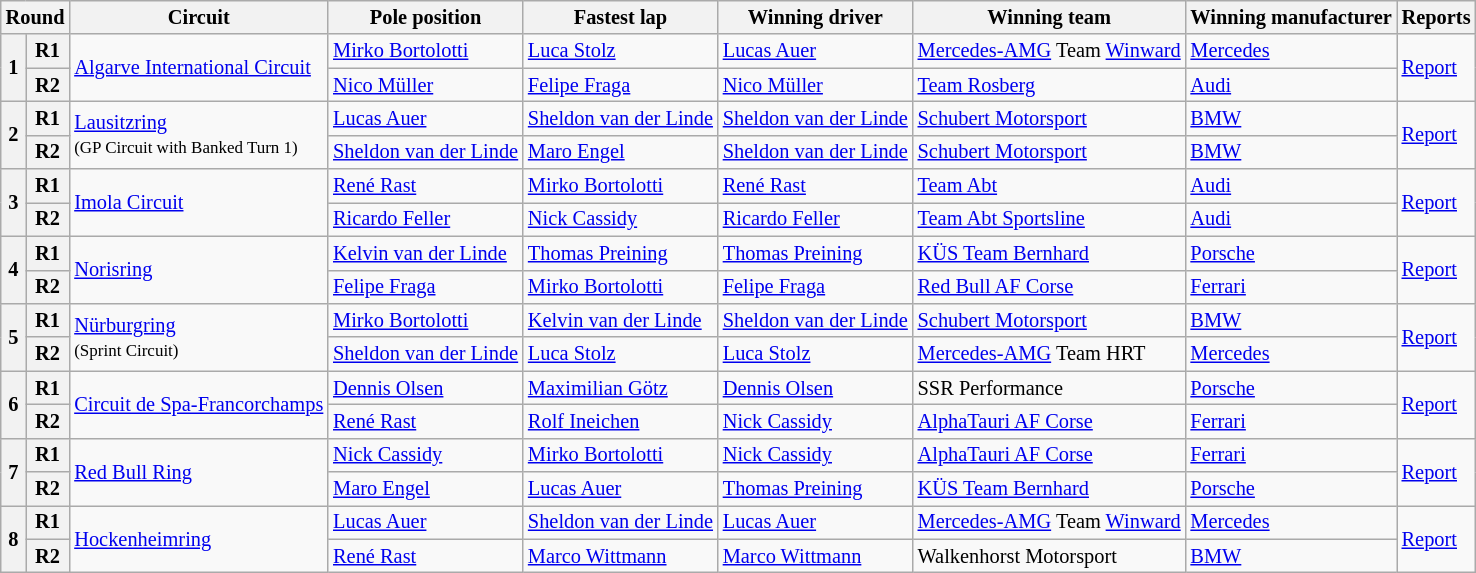<table class="wikitable" style="font-size:85%;">
<tr>
<th colspan="2">Round</th>
<th>Circuit</th>
<th>Pole position</th>
<th>Fastest lap</th>
<th>Winning driver</th>
<th>Winning team</th>
<th>Winning manufacturer</th>
<th>Reports</th>
</tr>
<tr>
<th rowspan="2">1</th>
<th>R1</th>
<td rowspan="2" nowrap=""> <a href='#'>Algarve International Circuit</a></td>
<td> <a href='#'>Mirko Bortolotti</a></td>
<td> <a href='#'>Luca Stolz</a></td>
<td> <a href='#'>Lucas Auer</a></td>
<td nowrap> <a href='#'>Mercedes-AMG</a> Team <a href='#'>Winward</a></td>
<td nowrap> <a href='#'>Mercedes</a></td>
<td rowspan="2" nowrap=""><a href='#'>Report</a></td>
</tr>
<tr>
<th>R2</th>
<td> <a href='#'>Nico Müller</a></td>
<td> <a href='#'>Felipe Fraga</a></td>
<td> <a href='#'>Nico Müller</a></td>
<td> <a href='#'>Team Rosberg</a></td>
<td> <a href='#'>Audi</a></td>
</tr>
<tr>
<th rowspan="2">2</th>
<th>R1</th>
<td rowspan="2"> <a href='#'>Lausitzring</a><br><small>(GP Circuit with Banked Turn 1)</small></td>
<td> <a href='#'>Lucas Auer</a></td>
<td nowrap=""> <a href='#'>Sheldon van der Linde</a></td>
<td> <a href='#'>Sheldon van der Linde</a></td>
<td> <a href='#'>Schubert Motorsport</a></td>
<td nowrap=""> <a href='#'>BMW</a></td>
<td rowspan="2" nowrap=""><a href='#'>Report</a></td>
</tr>
<tr>
<th>R2</th>
<td nowrap=""> <a href='#'>Sheldon van der Linde</a></td>
<td> <a href='#'>Maro Engel</a></td>
<td nowrap=""> <a href='#'>Sheldon van der Linde</a></td>
<td> <a href='#'>Schubert Motorsport</a></td>
<td nowrap=""> <a href='#'>BMW</a></td>
</tr>
<tr>
<th rowspan="2">3</th>
<th>R1</th>
<td rowspan="2"> <a href='#'>Imola Circuit</a></td>
<td> <a href='#'>René Rast</a></td>
<td> <a href='#'>Mirko Bortolotti</a></td>
<td> <a href='#'>René Rast</a></td>
<td> <a href='#'>Team Abt</a></td>
<td> <a href='#'>Audi</a></td>
<td rowspan="2" nowrap=""><a href='#'>Report</a></td>
</tr>
<tr>
<th>R2</th>
<td> <a href='#'>Ricardo Feller</a></td>
<td> <a href='#'>Nick Cassidy</a></td>
<td> <a href='#'>Ricardo Feller</a></td>
<td> <a href='#'>Team Abt Sportsline</a></td>
<td> <a href='#'>Audi</a></td>
</tr>
<tr>
<th rowspan="2">4</th>
<th>R1</th>
<td rowspan="2"> <a href='#'>Norisring</a></td>
<td nowrap=""> <a href='#'>Kelvin van der Linde</a></td>
<td nowrap=""> <a href='#'>Thomas Preining</a></td>
<td nowrap=""> <a href='#'>Thomas Preining</a></td>
<td> <a href='#'>KÜS Team Bernhard</a></td>
<td> <a href='#'>Porsche</a></td>
<td rowspan="2" nowrap=""><a href='#'>Report</a></td>
</tr>
<tr>
<th>R2</th>
<td> <a href='#'>Felipe Fraga</a></td>
<td> <a href='#'>Mirko Bortolotti</a></td>
<td> <a href='#'>Felipe Fraga</a></td>
<td> <a href='#'>Red Bull AF Corse</a></td>
<td> <a href='#'>Ferrari</a></td>
</tr>
<tr>
<th rowspan="2">5</th>
<th>R1</th>
<td rowspan="2"> <a href='#'>Nürburgring</a><br><small>(Sprint Circuit)</small></td>
<td> <a href='#'>Mirko Bortolotti</a></td>
<td> <a href='#'>Kelvin van der Linde</a></td>
<td> <a href='#'>Sheldon van der Linde</a></td>
<td> <a href='#'>Schubert Motorsport</a></td>
<td> <a href='#'>BMW</a></td>
<td rowspan="2" nowrap=""><a href='#'>Report</a></td>
</tr>
<tr>
<th>R2</th>
<td> <a href='#'>Sheldon van der Linde</a></td>
<td> <a href='#'>Luca Stolz</a></td>
<td> <a href='#'>Luca Stolz</a></td>
<td> <a href='#'>Mercedes-AMG</a> Team HRT</td>
<td> <a href='#'>Mercedes</a></td>
</tr>
<tr>
<th rowspan="2">6</th>
<th>R1</th>
<td rowspan="2" nowrap> <a href='#'>Circuit de Spa-Francorchamps</a></td>
<td> <a href='#'>Dennis Olsen</a></td>
<td> <a href='#'>Maximilian Götz</a></td>
<td> <a href='#'>Dennis Olsen</a></td>
<td> SSR Performance</td>
<td> <a href='#'>Porsche</a></td>
<td rowspan="2" nowrap=""><a href='#'>Report</a></td>
</tr>
<tr>
<th>R2</th>
<td> <a href='#'>René Rast</a></td>
<td> <a href='#'>Rolf Ineichen</a></td>
<td> <a href='#'>Nick Cassidy</a></td>
<td> <a href='#'>AlphaTauri AF Corse</a></td>
<td> <a href='#'>Ferrari</a></td>
</tr>
<tr>
<th rowspan="2">7</th>
<th>R1</th>
<td rowspan="2"> <a href='#'>Red Bull Ring</a></td>
<td> <a href='#'>Nick Cassidy</a></td>
<td> <a href='#'>Mirko Bortolotti</a></td>
<td> <a href='#'>Nick Cassidy</a></td>
<td> <a href='#'>AlphaTauri AF Corse</a></td>
<td> <a href='#'>Ferrari</a></td>
<td rowspan="2" nowrap=""><a href='#'>Report</a></td>
</tr>
<tr>
<th>R2</th>
<td> <a href='#'>Maro Engel</a></td>
<td> <a href='#'>Lucas Auer</a></td>
<td> <a href='#'>Thomas Preining</a></td>
<td> <a href='#'>KÜS Team Bernhard</a></td>
<td> <a href='#'>Porsche</a></td>
</tr>
<tr>
<th rowspan="2">8</th>
<th>R1</th>
<td rowspan="2"> <a href='#'>Hockenheimring</a></td>
<td> <a href='#'>Lucas Auer</a></td>
<td> <a href='#'>Sheldon van der Linde</a></td>
<td> <a href='#'>Lucas Auer</a></td>
<td> <a href='#'>Mercedes-AMG</a> Team <a href='#'>Winward</a></td>
<td> <a href='#'>Mercedes</a></td>
<td rowspan="2" nowrap=""><a href='#'>Report</a></td>
</tr>
<tr>
<th>R2</th>
<td> <a href='#'>René Rast</a></td>
<td> <a href='#'>Marco Wittmann</a></td>
<td> <a href='#'>Marco Wittmann</a></td>
<td> Walkenhorst Motorsport</td>
<td> <a href='#'>BMW</a></td>
</tr>
</table>
